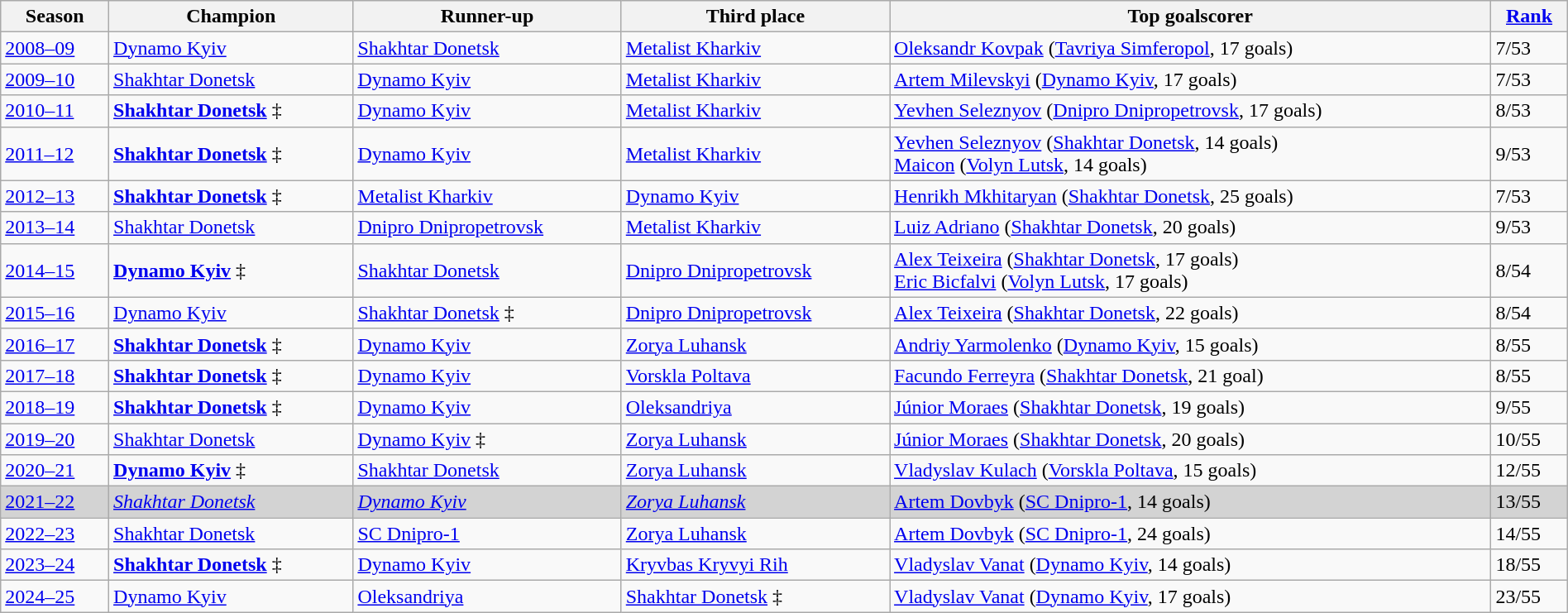<table class="wikitable" width=100%>
<tr>
<th>Season</th>
<th>Champion</th>
<th>Runner-up</th>
<th>Third place</th>
<th>Top goalscorer</th>
<th><a href='#'>Rank</a></th>
</tr>
<tr>
<td><a href='#'>2008–09</a></td>
<td><a href='#'>Dynamo Kyiv</a></td>
<td><a href='#'>Shakhtar Donetsk</a></td>
<td><a href='#'>Metalist Kharkiv</a></td>
<td> <a href='#'>Oleksandr Kovpak</a> (<a href='#'>Tavriya Simferopol</a>, 17 goals)</td>
<td>7/53</td>
</tr>
<tr>
<td><a href='#'>2009–10</a></td>
<td><a href='#'>Shakhtar Donetsk</a></td>
<td><a href='#'>Dynamo Kyiv</a></td>
<td><a href='#'>Metalist Kharkiv</a></td>
<td> <a href='#'>Artem Milevskyi</a> (<a href='#'>Dynamo Kyiv</a>, 17 goals)</td>
<td>7/53</td>
</tr>
<tr>
<td><a href='#'>2010–11</a></td>
<td><strong><a href='#'>Shakhtar Donetsk</a></strong> ‡</td>
<td><a href='#'>Dynamo Kyiv</a></td>
<td><a href='#'>Metalist Kharkiv</a></td>
<td> <a href='#'>Yevhen Seleznyov</a> (<a href='#'>Dnipro Dnipropetrovsk</a>, 17 goals)</td>
<td>8/53</td>
</tr>
<tr>
<td><a href='#'>2011–12</a></td>
<td><strong><a href='#'>Shakhtar Donetsk</a></strong> ‡</td>
<td><a href='#'>Dynamo Kyiv</a></td>
<td><a href='#'>Metalist Kharkiv</a></td>
<td> <a href='#'>Yevhen Seleznyov</a> (<a href='#'>Shakhtar Donetsk</a>, 14 goals)<br> <a href='#'>Maicon</a> (<a href='#'>Volyn Lutsk</a>, 14 goals)</td>
<td>9/53</td>
</tr>
<tr>
<td><a href='#'>2012–13</a></td>
<td><strong><a href='#'>Shakhtar Donetsk</a></strong> ‡</td>
<td><a href='#'>Metalist Kharkiv</a></td>
<td><a href='#'>Dynamo Kyiv</a></td>
<td> <a href='#'>Henrikh Mkhitaryan</a> (<a href='#'>Shakhtar Donetsk</a>, 25 goals)</td>
<td>7/53</td>
</tr>
<tr>
<td><a href='#'>2013–14</a></td>
<td><a href='#'>Shakhtar Donetsk</a></td>
<td><a href='#'>Dnipro Dnipropetrovsk</a></td>
<td><a href='#'>Metalist Kharkiv</a></td>
<td> <a href='#'>Luiz Adriano</a> (<a href='#'>Shakhtar Donetsk</a>, 20 goals)</td>
<td>9/53</td>
</tr>
<tr>
<td><a href='#'>2014–15</a></td>
<td><strong><a href='#'>Dynamo Kyiv</a></strong> ‡</td>
<td><a href='#'>Shakhtar Donetsk</a></td>
<td><a href='#'>Dnipro Dnipropetrovsk</a></td>
<td> <a href='#'>Alex Teixeira</a> (<a href='#'>Shakhtar Donetsk</a>, 17 goals)<br> <a href='#'>Eric Bicfalvi</a> (<a href='#'>Volyn Lutsk</a>, 17 goals)</td>
<td>8/54</td>
</tr>
<tr>
<td><a href='#'>2015–16</a></td>
<td><a href='#'>Dynamo Kyiv</a></td>
<td><a href='#'>Shakhtar Donetsk</a> ‡</td>
<td><a href='#'>Dnipro Dnipropetrovsk</a></td>
<td> <a href='#'>Alex Teixeira</a> (<a href='#'>Shakhtar Donetsk</a>, 22 goals)<br></td>
<td>8/54</td>
</tr>
<tr>
<td><a href='#'>2016–17</a></td>
<td><strong><a href='#'>Shakhtar Donetsk</a></strong> ‡</td>
<td><a href='#'>Dynamo Kyiv</a></td>
<td><a href='#'>Zorya Luhansk</a></td>
<td> <a href='#'>Andriy Yarmolenko</a> (<a href='#'>Dynamo Kyiv</a>, 15 goals)</td>
<td>8/55</td>
</tr>
<tr>
<td><a href='#'>2017–18</a></td>
<td><strong><a href='#'>Shakhtar Donetsk</a></strong> ‡</td>
<td><a href='#'>Dynamo Kyiv</a></td>
<td><a href='#'>Vorskla Poltava</a></td>
<td> <a href='#'>Facundo Ferreyra</a> (<a href='#'>Shakhtar Donetsk</a>, 21 goal)</td>
<td>8/55</td>
</tr>
<tr>
<td><a href='#'>2018–19</a></td>
<td><strong><a href='#'>Shakhtar Donetsk</a></strong> ‡</td>
<td><a href='#'>Dynamo Kyiv</a></td>
<td><a href='#'>Oleksandriya</a></td>
<td> <a href='#'>Júnior Moraes</a> (<a href='#'>Shakhtar Donetsk</a>, 19 goals)</td>
<td>9/55</td>
</tr>
<tr>
<td><a href='#'>2019–20</a></td>
<td><a href='#'>Shakhtar Donetsk</a></td>
<td><a href='#'>Dynamo Kyiv</a> ‡</td>
<td><a href='#'>Zorya Luhansk</a></td>
<td> <a href='#'>Júnior Moraes</a> (<a href='#'>Shakhtar Donetsk</a>, 20 goals)</td>
<td>10/55</td>
</tr>
<tr>
<td><a href='#'>2020–21</a></td>
<td><strong><a href='#'>Dynamo Kyiv</a></strong> ‡</td>
<td><a href='#'>Shakhtar Donetsk</a></td>
<td><a href='#'>Zorya Luhansk</a></td>
<td> <a href='#'>Vladyslav Kulach</a> (<a href='#'>Vorskla Poltava</a>, 15 goals)</td>
<td>12/55</td>
</tr>
<tr bgcolor=lightgrey>
<td><a href='#'>2021–22</a></td>
<td><em><a href='#'>Shakhtar Donetsk</a></em></td>
<td><em><a href='#'>Dynamo Kyiv</a></em></td>
<td><em><a href='#'>Zorya Luhansk</a></em></td>
<td> <a href='#'>Artem Dovbyk</a> (<a href='#'>SC Dnipro-1</a>, 14 goals)</td>
<td>13/55</td>
</tr>
<tr>
<td><a href='#'>2022–23</a></td>
<td><a href='#'>Shakhtar Donetsk</a></td>
<td><a href='#'>SC Dnipro-1</a></td>
<td><a href='#'>Zorya Luhansk</a></td>
<td> <a href='#'>Artem Dovbyk</a> (<a href='#'>SC Dnipro-1</a>, 24 goals)</td>
<td>14/55</td>
</tr>
<tr>
<td><a href='#'>2023–24</a></td>
<td><strong><a href='#'>Shakhtar Donetsk</a></strong> ‡</td>
<td><a href='#'>Dynamo Kyiv</a></td>
<td><a href='#'>Kryvbas Kryvyi Rih</a></td>
<td> <a href='#'>Vladyslav Vanat</a> (<a href='#'>Dynamo Kyiv</a>, 14 goals)</td>
<td>18/55</td>
</tr>
<tr>
<td><a href='#'>2024–25</a></td>
<td><a href='#'>Dynamo Kyiv</a></td>
<td><a href='#'>Oleksandriya</a></td>
<td><a href='#'>Shakhtar Donetsk</a> ‡</td>
<td> <a href='#'>Vladyslav Vanat</a> (<a href='#'>Dynamo Kyiv</a>, 17 goals)</td>
<td>23/55</td>
</tr>
</table>
